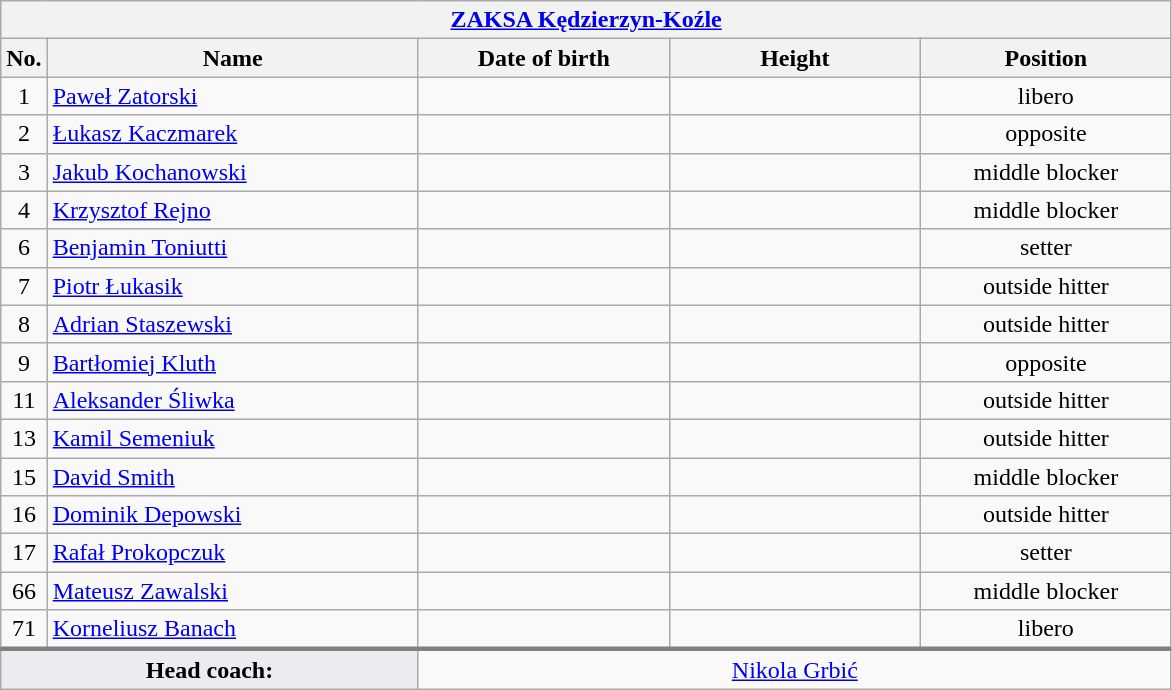<table class="wikitable collapsible collapsed" style="font-size:100%; text-align:center">
<tr>
<th colspan=5 style="width:30em"><a href='#'>ZAKSA Kędzierzyn-Koźle</a></th>
</tr>
<tr>
<th>No.</th>
<th style="width:15em">Name</th>
<th style="width:10em">Date of birth</th>
<th style="width:10em">Height</th>
<th style="width:10em">Position</th>
</tr>
<tr>
<td>1</td>
<td align=left> <a href='#'>Paweł Zatorski</a></td>
<td align=right></td>
<td></td>
<td>libero</td>
</tr>
<tr>
<td>2</td>
<td align=left> <a href='#'>Łukasz Kaczmarek</a></td>
<td align=right></td>
<td></td>
<td>opposite</td>
</tr>
<tr>
<td>3</td>
<td align=left> <a href='#'>Jakub Kochanowski</a></td>
<td align=right></td>
<td></td>
<td>middle blocker</td>
</tr>
<tr>
<td>4</td>
<td align=left> <a href='#'>Krzysztof Rejno</a></td>
<td align=right></td>
<td></td>
<td>middle blocker</td>
</tr>
<tr>
<td>6</td>
<td align=left> <a href='#'>Benjamin Toniutti</a></td>
<td align=right></td>
<td></td>
<td>setter</td>
</tr>
<tr>
<td>7</td>
<td align=left> <a href='#'>Piotr Łukasik</a></td>
<td align=right></td>
<td></td>
<td>outside hitter</td>
</tr>
<tr>
<td>8</td>
<td align=left> <a href='#'>Adrian Staszewski</a></td>
<td align=right></td>
<td></td>
<td>outside hitter</td>
</tr>
<tr>
<td>9</td>
<td align=left> <a href='#'>Bartłomiej Kluth</a></td>
<td align=right></td>
<td></td>
<td>opposite</td>
</tr>
<tr>
<td>11</td>
<td align=left> <a href='#'>Aleksander Śliwka</a></td>
<td align=right></td>
<td></td>
<td>outside hitter</td>
</tr>
<tr>
<td>13</td>
<td align=left> <a href='#'>Kamil Semeniuk</a></td>
<td align=right></td>
<td></td>
<td>outside hitter</td>
</tr>
<tr>
<td>15</td>
<td align=left> <a href='#'>David Smith</a></td>
<td align=right></td>
<td></td>
<td>middle blocker</td>
</tr>
<tr>
<td>16</td>
<td align=left> <a href='#'>Dominik Depowski</a></td>
<td align=right></td>
<td></td>
<td>outside hitter</td>
</tr>
<tr>
<td>17</td>
<td align=left> <a href='#'>Rafał Prokopczuk</a></td>
<td align=right></td>
<td></td>
<td>setter</td>
</tr>
<tr>
<td>66</td>
<td align=left> <a href='#'>Mateusz Zawalski</a></td>
<td align=right></td>
<td></td>
<td>middle blocker</td>
</tr>
<tr>
<td>71</td>
<td align=left> <a href='#'>Korneliusz Banach</a></td>
<td align=right></td>
<td></td>
<td>libero</td>
</tr>
<tr style="border-top: 3px solid grey">
<td colspan=2 style="background:#EAECF0"><strong>Head coach:</strong></td>
<td colspan=3> <a href='#'>Nikola Grbić</a></td>
</tr>
</table>
